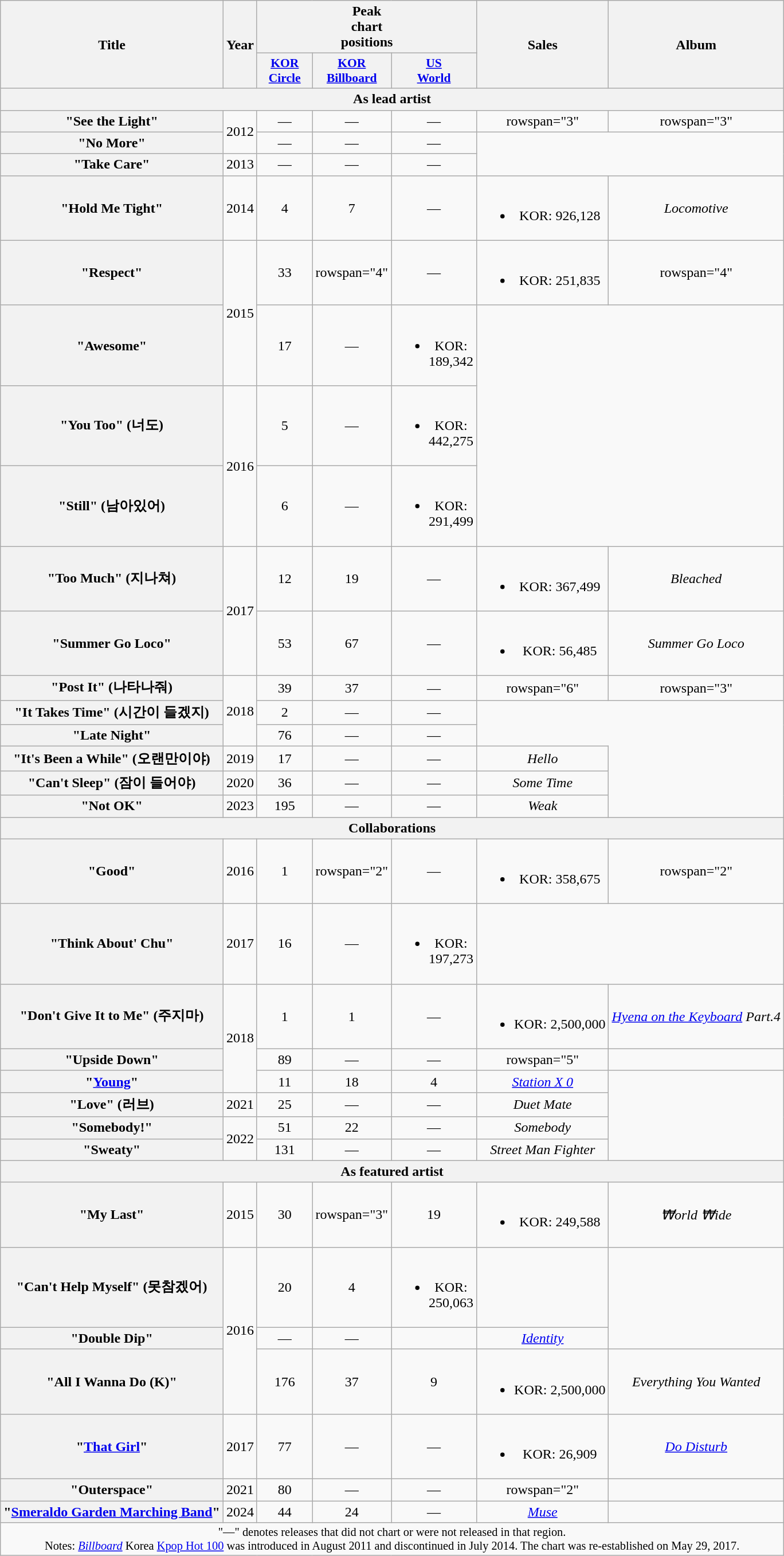<table class="wikitable plainrowheaders" style="text-align:center;">
<tr>
<th rowspan="2">Title</th>
<th rowspan="2">Year</th>
<th colspan="3">Peak<br>chart<br>positions</th>
<th rowspan="2">Sales</th>
<th rowspan="2">Album</th>
</tr>
<tr>
<th style="width:4em;font-size:90%"><a href='#'>KOR<br>Circle</a><br></th>
<th style="width:4em;font-size:90%"><a href='#'>KOR<br>Billboard</a><br></th>
<th style="width:4em;font-size:90%"><a href='#'>US<br>World</a><br></th>
</tr>
<tr>
<th colspan="7">As lead artist</th>
</tr>
<tr>
<th scope=row>"See the Light" </th>
<td rowspan="2">2012</td>
<td>—</td>
<td>—</td>
<td>—</td>
<td>rowspan="3" </td>
<td>rowspan="3" </td>
</tr>
<tr>
<th scope=row>"No More" </th>
<td>—</td>
<td>—</td>
<td>—</td>
</tr>
<tr>
<th scope=row>"Take Care" </th>
<td>2013</td>
<td>—</td>
<td>—</td>
<td>—</td>
</tr>
<tr>
<th scope=row>"Hold Me Tight" </th>
<td>2014</td>
<td>4</td>
<td>7</td>
<td>—</td>
<td><br><ul><li>KOR: 926,128</li></ul></td>
<td><em>Locomotive</em></td>
</tr>
<tr>
<th scope=row>"Respect" </th>
<td rowspan="2">2015</td>
<td>33</td>
<td>rowspan="4" </td>
<td>—</td>
<td><br><ul><li>KOR: 251,835</li></ul></td>
<td>rowspan="4" </td>
</tr>
<tr>
<th scope=row>"Awesome" </th>
<td>17</td>
<td>—</td>
<td><br><ul><li>KOR: 189,342</li></ul></td>
</tr>
<tr>
<th scope=row>"You Too" (너도) </th>
<td rowspan="2">2016</td>
<td>5</td>
<td>—</td>
<td><br><ul><li>KOR: 442,275</li></ul></td>
</tr>
<tr>
<th scope="row">"Still" (남아있어) </th>
<td>6</td>
<td>—</td>
<td><br><ul><li>KOR: 291,499</li></ul></td>
</tr>
<tr>
<th scope="row">"Too Much" (지나쳐) </th>
<td rowspan="2">2017</td>
<td>12</td>
<td>19</td>
<td>—</td>
<td><br><ul><li>KOR:  367,499</li></ul></td>
<td><em>Bleached</em></td>
</tr>
<tr>
<th scope="row">"Summer Go Loco" </th>
<td>53</td>
<td>67</td>
<td>—</td>
<td><br><ul><li>KOR: 56,485</li></ul></td>
<td><em>Summer Go Loco</em></td>
</tr>
<tr>
<th scope="row">"Post It" (나타나줘) </th>
<td rowspan="3">2018</td>
<td>39</td>
<td>37</td>
<td>—</td>
<td>rowspan="6" </td>
<td>rowspan="3" </td>
</tr>
<tr>
<th scope="row">"It Takes Time" (시간이 들겠지) </th>
<td>2</td>
<td>—</td>
<td>—</td>
</tr>
<tr>
<th scope="row">"Late Night" </th>
<td>76</td>
<td>—</td>
<td>—</td>
</tr>
<tr>
<th scope="row">"It's Been a While" (오랜만이야) </th>
<td>2019</td>
<td>17</td>
<td>—</td>
<td>—</td>
<td><em>Hello</em></td>
</tr>
<tr>
<th scope="row">"Can't Sleep" (잠이 들어야) </th>
<td>2020</td>
<td>36</td>
<td>—</td>
<td>—</td>
<td><em>Some Time</em></td>
</tr>
<tr>
<th scope="row">"Not OK" </th>
<td>2023</td>
<td>195</td>
<td>—</td>
<td>—</td>
<td><em>Weak</em></td>
</tr>
<tr>
<th colspan="7">Collaborations</th>
</tr>
<tr>
<th scope=row>"Good" </th>
<td>2016</td>
<td>1</td>
<td>rowspan="2" </td>
<td>—</td>
<td><br><ul><li>KOR: 358,675</li></ul></td>
<td>rowspan="2" </td>
</tr>
<tr>
<th scope=row>"Think About' Chu" </th>
<td>2017</td>
<td>16</td>
<td>—</td>
<td><br><ul><li>KOR: 197,273</li></ul></td>
</tr>
<tr>
<th scope=row>"Don't Give It to Me" (주지마) </th>
<td rowspan="3">2018</td>
<td>1</td>
<td>1</td>
<td>—</td>
<td><br><ul><li>KOR: 2,500,000</li></ul></td>
<td><em><a href='#'>Hyena on the Keyboard</a> Part.4</em></td>
</tr>
<tr>
<th scope="row">"Upside Down" </th>
<td>89</td>
<td>—</td>
<td>—</td>
<td>rowspan="5" </td>
<td></td>
</tr>
<tr>
<th scope="row">"<a href='#'>Young</a>" </th>
<td>11</td>
<td>18</td>
<td>4</td>
<td><em><a href='#'>Station X 0</a></em></td>
</tr>
<tr>
<th scope="row">"Love" (러브) </th>
<td>2021</td>
<td>25</td>
<td>—</td>
<td>—</td>
<td><em>Duet Mate </em></td>
</tr>
<tr>
<th scope="row">"Somebody!" </th>
<td rowspan="2">2022</td>
<td>51</td>
<td>22</td>
<td>—</td>
<td><em>Somebody</em></td>
</tr>
<tr>
<th scope="row">"Sweaty" </th>
<td>131</td>
<td>—</td>
<td>—</td>
<td><em>Street Man Fighter</em></td>
</tr>
<tr>
<th colspan="7">As featured artist</th>
</tr>
<tr>
<th scope="row">"My Last" </th>
<td>2015</td>
<td>30</td>
<td>rowspan="3" </td>
<td>19</td>
<td><br><ul><li>KOR: 249,588</li></ul></td>
<td><em>₩orld ₩ide</em></td>
</tr>
<tr>
<th scope="row">"Can't Help Myself" (못참겠어) </th>
<td rowspan="3">2016</td>
<td>20</td>
<td>4</td>
<td><br><ul><li>KOR: 250,063</li></ul></td>
<td></td>
</tr>
<tr>
<th scope="row">"Double Dip" </th>
<td>—</td>
<td>—</td>
<td></td>
<td><a href='#'><em>Identity</em></a></td>
</tr>
<tr>
<th scope="row">"All I Wanna Do (K)" </th>
<td>176</td>
<td>37</td>
<td>9</td>
<td><br><ul><li>KOR: 2,500,000 </li></ul></td>
<td><em>Everything You Wanted</em></td>
</tr>
<tr>
<th scope="row">"<a href='#'>That Girl</a>" </th>
<td>2017</td>
<td>77</td>
<td>—</td>
<td>—</td>
<td><br><ul><li>KOR: 26,909</li></ul></td>
<td><em><a href='#'>Do Disturb</a></em></td>
</tr>
<tr>
<th scope="row">"Outerspace" </th>
<td>2021</td>
<td>80</td>
<td>—</td>
<td>—</td>
<td>rowspan="2" </td>
<td></td>
</tr>
<tr>
<th scope="row">"<a href='#'>Smeraldo Garden Marching Band</a>" </th>
<td>2024</td>
<td>44</td>
<td>24</td>
<td>—</td>
<td><em><a href='#'>Muse</a></em></td>
</tr>
<tr>
<td colspan="7" style="font-size:85%">"—" denotes releases that did not chart or were not released in that region.<br>Notes: <em><a href='#'>Billboard</a></em> Korea <a href='#'>Kpop Hot 100</a> was introduced in August 2011 and discontinued in July 2014. The chart was re-established on May 29, 2017.</td>
</tr>
</table>
